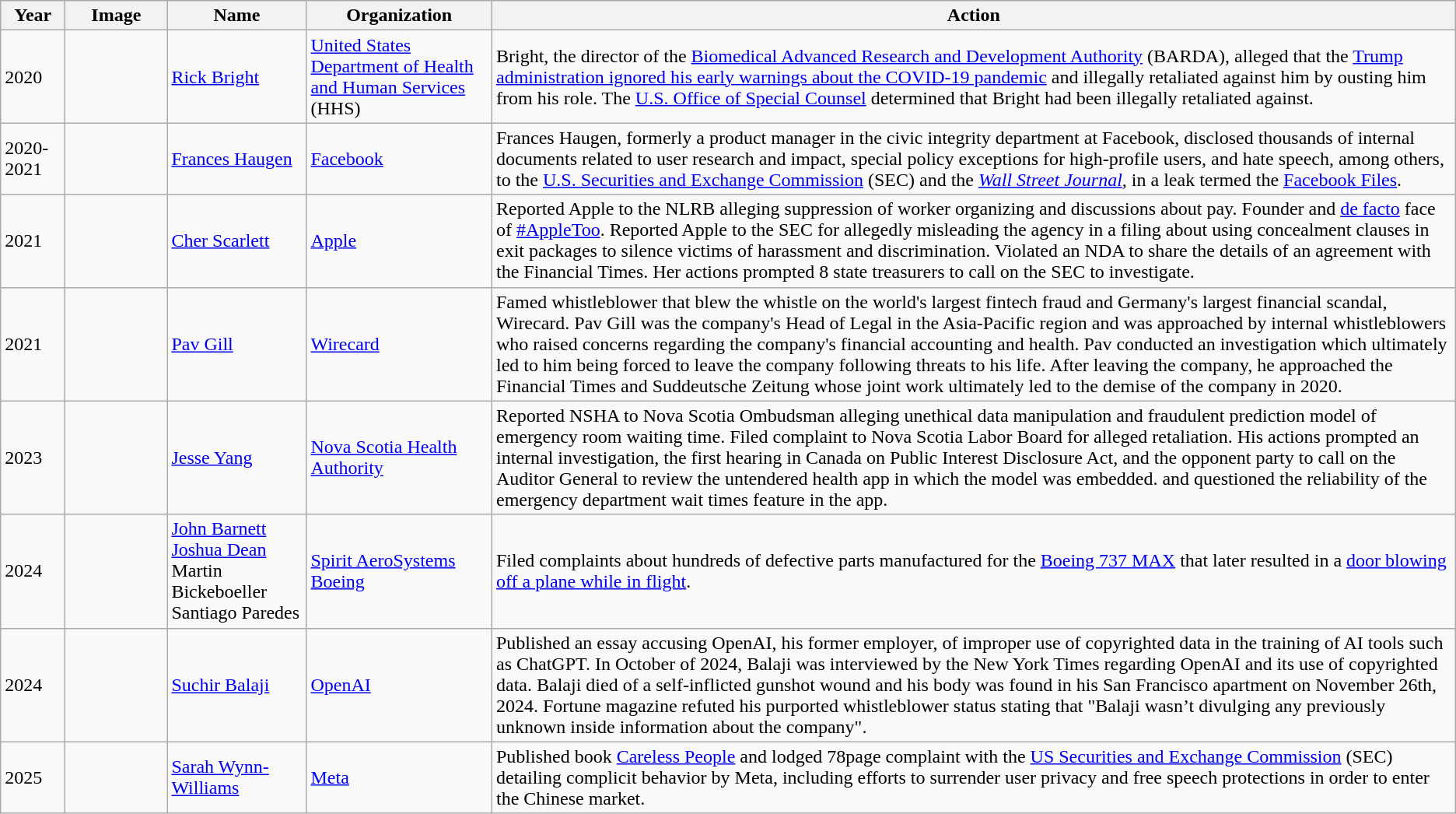<table class="wikitable sortable">
<tr>
<th scope="col" style=width:3em>Year</th>
<th scope="col" class="unsortable" style=width:5em>Image</th>
<th scope="col" style=width:7em>Name</th>
<th scope="col">Organization</th>
<th scope="col">Action</th>
</tr>
<tr>
<td>2020</td>
<td></td>
<td><a href='#'>Rick Bright</a></td>
<td><a href='#'>United States Department of Health and Human Services</a> (HHS)</td>
<td>Bright, the director of the <a href='#'>Biomedical Advanced Research and Development Authority</a> (BARDA), alleged that the <a href='#'>Trump administration ignored his early warnings about the COVID-19 pandemic</a> and illegally retaliated against him by ousting him from his role. The <a href='#'>U.S. Office of Special Counsel</a> determined that Bright had been illegally retaliated against.</td>
</tr>
<tr>
<td>2020-2021</td>
<td></td>
<td><a href='#'>Frances Haugen</a></td>
<td><a href='#'>Facebook</a></td>
<td>Frances Haugen, formerly a product manager in the civic integrity department at Facebook, disclosed thousands of internal documents related to user research and impact, special policy exceptions for high-profile users, and hate speech, among others, to the <a href='#'>U.S. Securities and Exchange Commission</a> (SEC) and the <em><a href='#'>Wall Street Journal</a>,</em> in a leak termed the <a href='#'>Facebook Files</a>.</td>
</tr>
<tr>
<td>2021</td>
<td></td>
<td><a href='#'>Cher Scarlett</a></td>
<td><a href='#'>Apple</a></td>
<td>Reported Apple to the NLRB alleging suppression of worker organizing and discussions about pay. Founder and <a href='#'>de facto</a> face of <a href='#'>#AppleToo</a>. Reported Apple to the SEC for allegedly misleading the agency in a filing about using concealment clauses in exit packages to silence victims of harassment and discrimination. Violated an NDA to share the details of an agreement with the Financial Times. Her actions prompted 8 state treasurers to call on the SEC to investigate.</td>
</tr>
<tr>
<td>2021</td>
<td></td>
<td><a href='#'>Pav Gill</a></td>
<td><a href='#'>Wirecard</a></td>
<td>Famed whistleblower that blew the whistle on the world's largest fintech fraud and Germany's largest financial scandal, Wirecard. Pav Gill was the company's Head of Legal in the Asia-Pacific region and was approached by internal whistleblowers who raised concerns regarding the company's financial accounting and health. Pav conducted an investigation which ultimately led to him being forced to leave the company following threats to his life. After leaving the company, he approached the Financial Times and Suddeutsche Zeitung whose joint work ultimately led to the demise of the company in 2020.</td>
</tr>
<tr>
<td>2023</td>
<td></td>
<td><a href='#'>Jesse Yang</a></td>
<td><a href='#'>Nova Scotia Health Authority</a></td>
<td>Reported NSHA to Nova Scotia Ombudsman alleging unethical data manipulation and fraudulent prediction model of emergency room waiting time. Filed complaint to Nova Scotia Labor Board for alleged retaliation. His actions prompted an internal investigation, the first hearing in Canada on Public Interest Disclosure Act, and the opponent party to call on the Auditor General to review the untendered health app in which the model was embedded. and questioned the reliability of the emergency department wait times feature in the app.</td>
</tr>
<tr>
<td>2024</td>
<td></td>
<td><a href='#'>John Barnett</a><br><a href='#'>Joshua Dean</a>
Martin Bickeboeller
Santiago Paredes</td>
<td><a href='#'>Spirit AeroSystems</a><br><a href='#'>Boeing</a></td>
<td>Filed complaints about hundreds of defective parts manufactured for the <a href='#'>Boeing 737 MAX</a> that later resulted in a <a href='#'>door blowing off a plane while in flight</a>.</td>
</tr>
<tr>
<td>2024</td>
<td></td>
<td><a href='#'>Suchir Balaji</a></td>
<td><a href='#'>OpenAI</a></td>
<td>Published an essay accusing OpenAI, his former employer, of improper use of copyrighted data in the training of AI tools such as ChatGPT. In October of 2024, Balaji was interviewed by the New York Times regarding OpenAI and its use of copyrighted data. Balaji died of a self-inflicted gunshot wound and his body was found in his San Francisco apartment on November 26th, 2024. Fortune magazine refuted his purported whistleblower status stating that "Balaji wasn’t divulging any previously unknown inside information about the company".</td>
</tr>
<tr>
<td>2025</td>
<td></td>
<td><a href='#'>Sarah Wynn-Williams</a></td>
<td><a href='#'>Meta</a></td>
<td>Published book <a href='#'>Careless People</a> and lodged 78page complaint with the <a href='#'>US Securities and Exchange Commission</a> (SEC) detailing complicit behavior by Meta, including efforts to surrender user privacy and free speech protections in order to enter the Chinese market.</td>
</tr>
</table>
